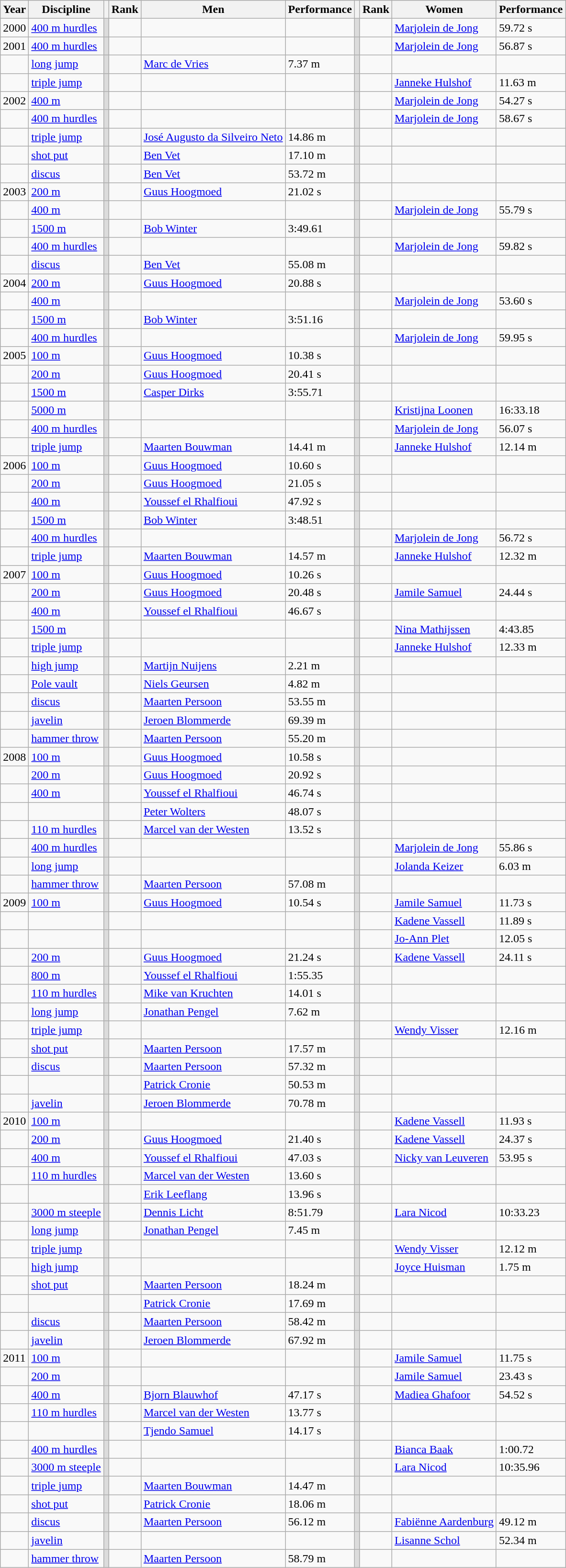<table class="wikitable">
<tr>
<th>Year</th>
<th>Discipline</th>
<th></th>
<th>Rank</th>
<th>Men</th>
<th>Performance</th>
<th></th>
<th>Rank</th>
<th>Women</th>
<th>Performance</th>
</tr>
<tr -->
<td>2000</td>
<td><a href='#'>400 m hurdles</a></td>
<td style="background-color: Gainsboro"></td>
<td></td>
<td></td>
<td></td>
<td style="background-color: Gainsboro"></td>
<td style="text-align:center;"></td>
<td><a href='#'>Marjolein de Jong</a></td>
<td>59.72 s</td>
</tr>
<tr -->
<td>2001</td>
<td><a href='#'>400 m hurdles</a></td>
<td style="background-color: Gainsboro"></td>
<td></td>
<td></td>
<td></td>
<td style="background-color: Gainsboro"></td>
<td style="text-align:center;"></td>
<td><a href='#'>Marjolein de Jong</a></td>
<td>56.87 s</td>
</tr>
<tr -->
<td></td>
<td><a href='#'>long jump</a></td>
<td style="background-color: Gainsboro"></td>
<td style="text-align:center;"></td>
<td><a href='#'>Marc de Vries</a></td>
<td>7.37 m</td>
<td style="background-color: Gainsboro"></td>
<td></td>
<td></td>
<td></td>
</tr>
<tr -->
<td></td>
<td><a href='#'>triple jump</a></td>
<td style="background-color: Gainsboro"></td>
<td></td>
<td></td>
<td></td>
<td style="background-color: Gainsboro"></td>
<td style="text-align:center;"></td>
<td><a href='#'>Janneke Hulshof</a></td>
<td>11.63 m</td>
</tr>
<tr -->
<td>2002</td>
<td><a href='#'>400 m</a></td>
<td style="background-color: Gainsboro"></td>
<td></td>
<td></td>
<td></td>
<td style="background-color: Gainsboro"></td>
<td style="text-align:center;"></td>
<td><a href='#'>Marjolein de Jong</a></td>
<td>54.27 s</td>
</tr>
<tr -->
<td></td>
<td><a href='#'>400 m hurdles</a></td>
<td style="background-color: Gainsboro"></td>
<td></td>
<td></td>
<td></td>
<td style="background-color: Gainsboro"></td>
<td style="text-align:center;"></td>
<td><a href='#'>Marjolein de Jong</a></td>
<td>58.67 s</td>
</tr>
<tr -->
<td></td>
<td><a href='#'>triple jump</a></td>
<td style="background-color: Gainsboro"></td>
<td style="text-align:center;"></td>
<td><a href='#'>José Augusto da Silveiro Neto</a></td>
<td>14.86 m</td>
<td style="background-color: Gainsboro"></td>
<td></td>
<td></td>
<td></td>
</tr>
<tr -->
<td></td>
<td><a href='#'>shot put</a></td>
<td style="background-color: Gainsboro"></td>
<td style="text-align:center;"></td>
<td><a href='#'>Ben Vet</a></td>
<td>17.10 m</td>
<td style="background-color: Gainsboro"></td>
<td></td>
<td></td>
<td></td>
</tr>
<tr -->
<td></td>
<td><a href='#'>discus</a></td>
<td style="background-color: Gainsboro"></td>
<td style="text-align:center;"></td>
<td><a href='#'>Ben Vet</a></td>
<td>53.72 m</td>
<td style="background-color: Gainsboro"></td>
<td></td>
<td></td>
<td></td>
</tr>
<tr -->
<td>2003</td>
<td><a href='#'>200 m</a></td>
<td style="background-color: Gainsboro"></td>
<td style="text-align:center;"></td>
<td><a href='#'>Guus Hoogmoed</a></td>
<td>21.02 s</td>
<td style="background-color: Gainsboro"></td>
<td></td>
<td></td>
<td></td>
</tr>
<tr -->
<td></td>
<td><a href='#'>400 m</a></td>
<td style="background-color: Gainsboro"></td>
<td></td>
<td></td>
<td></td>
<td style="background-color: Gainsboro"></td>
<td style="text-align:center;"></td>
<td><a href='#'>Marjolein de Jong</a></td>
<td>55.79 s</td>
</tr>
<tr -->
<td></td>
<td><a href='#'>1500 m</a></td>
<td style="background-color: Gainsboro"></td>
<td style="text-align:center;"></td>
<td><a href='#'>Bob Winter</a></td>
<td>3:49.61</td>
<td style="background-color: Gainsboro"></td>
<td></td>
<td></td>
<td></td>
</tr>
<tr -->
<td></td>
<td><a href='#'>400 m hurdles</a></td>
<td style="background-color: Gainsboro"></td>
<td></td>
<td></td>
<td></td>
<td style="background-color: Gainsboro"></td>
<td style="text-align:center;"></td>
<td><a href='#'>Marjolein de Jong</a></td>
<td>59.82 s</td>
</tr>
<tr -->
<td></td>
<td><a href='#'>discus</a></td>
<td style="background-color: Gainsboro"></td>
<td style="text-align:center;"></td>
<td><a href='#'>Ben Vet</a></td>
<td>55.08 m</td>
<td style="background-color: Gainsboro"></td>
<td></td>
<td></td>
<td></td>
</tr>
<tr -->
<td>2004</td>
<td><a href='#'>200 m</a></td>
<td style="background-color: Gainsboro"></td>
<td style="text-align:center;"></td>
<td><a href='#'>Guus Hoogmoed</a></td>
<td>20.88 s</td>
<td style="background-color: Gainsboro"></td>
<td></td>
<td></td>
<td></td>
</tr>
<tr -->
<td></td>
<td><a href='#'>400 m</a></td>
<td style="background-color: Gainsboro"></td>
<td></td>
<td></td>
<td></td>
<td style="background-color: Gainsboro"></td>
<td style="text-align:center;"></td>
<td><a href='#'>Marjolein de Jong</a></td>
<td>53.60 s</td>
</tr>
<tr -->
<td></td>
<td><a href='#'>1500 m</a></td>
<td style="background-color: Gainsboro"></td>
<td style="text-align:center;"></td>
<td><a href='#'>Bob Winter</a></td>
<td>3:51.16</td>
<td style="background-color: Gainsboro"></td>
<td></td>
<td></td>
<td></td>
</tr>
<tr -->
<td></td>
<td><a href='#'>400 m hurdles</a></td>
<td style="background-color: Gainsboro"></td>
<td></td>
<td></td>
<td></td>
<td style="background-color: Gainsboro"></td>
<td style="text-align:center;"></td>
<td><a href='#'>Marjolein de Jong</a></td>
<td>59.95 s</td>
</tr>
<tr -->
<td>2005</td>
<td><a href='#'>100 m</a></td>
<td style="background-color: Gainsboro"></td>
<td style="text-align:center;"></td>
<td><a href='#'>Guus Hoogmoed</a></td>
<td>10.38 s</td>
<td style="background-color: Gainsboro"></td>
<td></td>
<td></td>
<td></td>
</tr>
<tr -->
<td></td>
<td><a href='#'>200 m</a></td>
<td style="background-color: Gainsboro"></td>
<td style="text-align:center;"></td>
<td><a href='#'>Guus Hoogmoed</a></td>
<td>20.41 s</td>
<td style="background-color: Gainsboro"></td>
<td></td>
<td></td>
<td></td>
</tr>
<tr -->
<td></td>
<td><a href='#'>1500 m</a></td>
<td style="background-color: Gainsboro"></td>
<td style="text-align:center;"></td>
<td><a href='#'>Casper Dirks</a></td>
<td>3:55.71</td>
<td style="background-color: Gainsboro"></td>
<td></td>
<td></td>
<td></td>
</tr>
<tr -->
<td></td>
<td><a href='#'>5000 m</a></td>
<td style="background-color: Gainsboro"></td>
<td></td>
<td></td>
<td></td>
<td style="background-color: Gainsboro"></td>
<td style="text-align:center;"></td>
<td><a href='#'>Kristijna Loonen</a></td>
<td>16:33.18</td>
</tr>
<tr -->
<td></td>
<td><a href='#'>400 m hurdles</a></td>
<td style="background-color: Gainsboro"></td>
<td></td>
<td></td>
<td></td>
<td style="background-color: Gainsboro"></td>
<td style="text-align:center;"></td>
<td><a href='#'>Marjolein de Jong</a></td>
<td>56.07 s</td>
</tr>
<tr -->
<td></td>
<td><a href='#'>triple jump</a></td>
<td style="background-color: Gainsboro"></td>
<td style="text-align:center;"></td>
<td><a href='#'>Maarten Bouwman</a></td>
<td>14.41 m</td>
<td style="background-color: Gainsboro"></td>
<td style="text-align:center;"></td>
<td><a href='#'>Janneke Hulshof</a></td>
<td>12.14 m</td>
</tr>
<tr -->
<td>2006</td>
<td><a href='#'>100 m</a></td>
<td style="background-color: Gainsboro"></td>
<td style="text-align:center;"></td>
<td><a href='#'>Guus Hoogmoed</a></td>
<td>10.60 s</td>
<td style="background-color: Gainsboro"></td>
<td></td>
<td></td>
<td></td>
</tr>
<tr -->
<td></td>
<td><a href='#'>200 m</a></td>
<td style="background-color: Gainsboro"></td>
<td style="text-align:center;"></td>
<td><a href='#'>Guus Hoogmoed</a></td>
<td>21.05 s</td>
<td style="background-color: Gainsboro"></td>
<td></td>
<td></td>
<td></td>
</tr>
<tr -->
<td></td>
<td><a href='#'>400 m</a></td>
<td style="background-color: Gainsboro"></td>
<td style="text-align:center;"></td>
<td><a href='#'>Youssef el Rhalfioui</a></td>
<td>47.92 s</td>
<td style="background-color: Gainsboro"></td>
<td></td>
<td></td>
<td></td>
</tr>
<tr -->
<td></td>
<td><a href='#'>1500 m</a></td>
<td style="background-color: Gainsboro"></td>
<td style="text-align:center;"></td>
<td><a href='#'>Bob Winter</a></td>
<td>3:48.51</td>
<td style="background-color: Gainsboro"></td>
<td></td>
<td></td>
<td></td>
</tr>
<tr -->
<td></td>
<td><a href='#'>400 m hurdles</a></td>
<td style="background-color: Gainsboro"></td>
<td></td>
<td></td>
<td></td>
<td style="background-color: Gainsboro"></td>
<td style="text-align:center;"></td>
<td><a href='#'>Marjolein de Jong</a></td>
<td>56.72 s</td>
</tr>
<tr -->
<td></td>
<td><a href='#'>triple jump</a></td>
<td style="background-color: Gainsboro"></td>
<td style="text-align:center;"></td>
<td><a href='#'>Maarten Bouwman</a></td>
<td>14.57 m</td>
<td style="background-color: Gainsboro"></td>
<td style="text-align:center;"></td>
<td><a href='#'>Janneke Hulshof</a></td>
<td>12.32 m</td>
</tr>
<tr -->
<td>2007</td>
<td><a href='#'>100 m</a></td>
<td style="background-color: Gainsboro"></td>
<td style="text-align:center;"></td>
<td><a href='#'>Guus Hoogmoed</a></td>
<td>10.26 s</td>
<td style="background-color: Gainsboro"></td>
<td></td>
<td></td>
<td></td>
</tr>
<tr -->
<td></td>
<td><a href='#'>200 m</a></td>
<td style="background-color: Gainsboro"></td>
<td style="text-align:center;"></td>
<td><a href='#'>Guus Hoogmoed</a></td>
<td>20.48 s</td>
<td style="background-color: Gainsboro"></td>
<td style="text-align:center;"></td>
<td><a href='#'>Jamile Samuel</a></td>
<td>24.44 s</td>
</tr>
<tr -->
<td></td>
<td><a href='#'>400 m</a></td>
<td style="background-color: Gainsboro"></td>
<td style="text-align:center;"></td>
<td><a href='#'>Youssef el Rhalfioui</a></td>
<td>46.67 s</td>
<td style="background-color: Gainsboro"></td>
<td></td>
<td></td>
<td></td>
</tr>
<tr -->
<td></td>
<td><a href='#'>1500 m</a></td>
<td style="background-color: Gainsboro"></td>
<td></td>
<td></td>
<td></td>
<td style="background-color: Gainsboro"></td>
<td style="text-align:center;"></td>
<td><a href='#'>Nina Mathijssen</a></td>
<td>4:43.85</td>
</tr>
<tr -->
<td></td>
<td><a href='#'>triple jump</a></td>
<td style="background-color: Gainsboro"></td>
<td></td>
<td></td>
<td></td>
<td style="background-color: Gainsboro"></td>
<td style="text-align:center;"></td>
<td><a href='#'>Janneke Hulshof</a></td>
<td>12.33 m</td>
</tr>
<tr -->
<td></td>
<td><a href='#'>high jump</a></td>
<td style="background-color: Gainsboro"></td>
<td style="text-align:center;"></td>
<td><a href='#'>Martijn Nuijens</a></td>
<td>2.21 m</td>
<td style="background-color: Gainsboro"></td>
<td></td>
<td></td>
<td></td>
</tr>
<tr -->
<td></td>
<td><a href='#'>Pole vault</a></td>
<td style="background-color: Gainsboro"></td>
<td style="text-align:center;"></td>
<td><a href='#'>Niels Geursen</a></td>
<td>4.82 m</td>
<td style="background-color: Gainsboro"></td>
<td></td>
<td></td>
<td></td>
</tr>
<tr -->
<td></td>
<td><a href='#'>discus</a></td>
<td style="background-color: Gainsboro"></td>
<td style="text-align:center;"></td>
<td><a href='#'>Maarten Persoon</a></td>
<td>53.55 m</td>
<td style="background-color: Gainsboro"></td>
<td></td>
<td></td>
<td></td>
</tr>
<tr -->
<td></td>
<td><a href='#'>javelin</a></td>
<td style="background-color: Gainsboro"></td>
<td style="text-align:center;"></td>
<td><a href='#'>Jeroen Blommerde</a></td>
<td>69.39 m</td>
<td style="background-color: Gainsboro"></td>
<td></td>
<td></td>
<td></td>
</tr>
<tr -->
<td></td>
<td><a href='#'>hammer throw</a></td>
<td style="background-color: Gainsboro"></td>
<td style="text-align:center;"></td>
<td><a href='#'>Maarten Persoon</a></td>
<td>55.20 m</td>
<td style="background-color: Gainsboro"></td>
<td></td>
<td></td>
<td></td>
</tr>
<tr -->
<td>2008</td>
<td><a href='#'>100 m</a></td>
<td style="background-color: Gainsboro"></td>
<td style="text-align:center;"></td>
<td><a href='#'>Guus Hoogmoed</a></td>
<td>10.58 s</td>
<td style="background-color: Gainsboro"></td>
<td></td>
<td></td>
<td></td>
</tr>
<tr -->
<td></td>
<td><a href='#'>200 m</a></td>
<td style="background-color: Gainsboro"></td>
<td style="text-align:center;"></td>
<td><a href='#'>Guus Hoogmoed</a></td>
<td>20.92 s</td>
<td style="background-color: Gainsboro"></td>
<td></td>
<td></td>
<td></td>
</tr>
<tr -->
<td></td>
<td><a href='#'>400 m</a></td>
<td style="background-color: Gainsboro"></td>
<td style="text-align:center;"></td>
<td><a href='#'>Youssef el Rhalfioui</a></td>
<td>46.74 s</td>
<td style="background-color: Gainsboro"></td>
<td></td>
<td></td>
<td></td>
</tr>
<tr -->
<td></td>
<td></td>
<td style="background-color: Gainsboro"></td>
<td style="text-align:center;"></td>
<td><a href='#'>Peter Wolters</a></td>
<td>48.07 s</td>
<td style="background-color: Gainsboro"></td>
<td></td>
<td></td>
<td></td>
</tr>
<tr -->
<td></td>
<td><a href='#'>110 m hurdles</a></td>
<td style="background-color: Gainsboro"></td>
<td style="text-align:center;"></td>
<td><a href='#'>Marcel van der Westen</a></td>
<td>13.52 s</td>
<td style="background-color: Gainsboro"></td>
<td></td>
<td></td>
<td></td>
</tr>
<tr -->
<td></td>
<td><a href='#'>400 m hurdles</a></td>
<td style="background-color: Gainsboro"></td>
<td></td>
<td></td>
<td></td>
<td style="background-color: Gainsboro"></td>
<td style="text-align:center;"></td>
<td><a href='#'>Marjolein de Jong</a></td>
<td>55.86 s</td>
</tr>
<tr -->
<td></td>
<td><a href='#'>long jump</a></td>
<td style="background-color: Gainsboro"></td>
<td></td>
<td></td>
<td></td>
<td style="background-color: Gainsboro"></td>
<td style="text-align:center;"></td>
<td><a href='#'>Jolanda Keizer</a></td>
<td>6.03 m</td>
</tr>
<tr -->
<td></td>
<td><a href='#'>hammer throw</a></td>
<td style="background-color: Gainsboro"></td>
<td style="text-align:center;"></td>
<td><a href='#'>Maarten Persoon</a></td>
<td>57.08 m</td>
<td style="background-color: Gainsboro"></td>
<td></td>
<td></td>
<td></td>
</tr>
<tr -->
<td>2009</td>
<td><a href='#'>100 m</a></td>
<td style="background-color: Gainsboro"></td>
<td style="text-align:center;"></td>
<td><a href='#'>Guus Hoogmoed</a></td>
<td>10.54 s</td>
<td style="background-color: Gainsboro"></td>
<td style="text-align:center;"></td>
<td><a href='#'>Jamile Samuel</a></td>
<td>11.73 s</td>
</tr>
<tr -->
<td></td>
<td></td>
<td style="background-color: Gainsboro"></td>
<td></td>
<td></td>
<td></td>
<td style="background-color: Gainsboro"></td>
<td style="text-align:center;"></td>
<td><a href='#'>Kadene Vassell</a></td>
<td>11.89 s</td>
</tr>
<tr -->
<td></td>
<td></td>
<td style="background-color: Gainsboro"></td>
<td></td>
<td></td>
<td></td>
<td style="background-color: Gainsboro"></td>
<td style="text-align:center;"></td>
<td><a href='#'>Jo-Ann Plet</a></td>
<td>12.05 s</td>
</tr>
<tr -->
<td></td>
<td><a href='#'>200 m</a></td>
<td style="background-color: Gainsboro"></td>
<td style="text-align:center;"></td>
<td><a href='#'>Guus Hoogmoed</a></td>
<td>21.24 s</td>
<td style="background-color: Gainsboro"></td>
<td style="text-align:center;"></td>
<td><a href='#'>Kadene Vassell</a></td>
<td>24.11 s</td>
</tr>
<tr -->
<td></td>
<td><a href='#'>800 m</a></td>
<td style="background-color: Gainsboro"></td>
<td style="text-align:center;"></td>
<td><a href='#'>Youssef el Rhalfioui</a></td>
<td>1:55.35</td>
<td style="background-color: Gainsboro"></td>
<td></td>
<td></td>
<td></td>
</tr>
<tr -->
<td></td>
<td><a href='#'>110 m hurdles</a></td>
<td style="background-color: Gainsboro"></td>
<td style="text-align:center;"></td>
<td><a href='#'>Mike van Kruchten</a></td>
<td>14.01 s</td>
<td style="background-color: Gainsboro"></td>
<td></td>
<td></td>
<td></td>
</tr>
<tr -->
<td></td>
<td><a href='#'>long jump</a></td>
<td style="background-color: Gainsboro"></td>
<td style="text-align:center;"></td>
<td><a href='#'>Jonathan Pengel</a></td>
<td>7.62 m</td>
<td style="background-color: Gainsboro"></td>
<td></td>
<td></td>
<td></td>
</tr>
<tr -->
<td></td>
<td><a href='#'>triple jump</a></td>
<td style="background-color: Gainsboro"></td>
<td></td>
<td></td>
<td></td>
<td style="background-color: Gainsboro"></td>
<td style="text-align:center;"></td>
<td><a href='#'>Wendy Visser</a></td>
<td>12.16 m</td>
</tr>
<tr -->
<td></td>
<td><a href='#'>shot put</a></td>
<td style="background-color: Gainsboro"></td>
<td style="text-align:center;"></td>
<td><a href='#'>Maarten Persoon</a></td>
<td>17.57 m</td>
<td style="background-color: Gainsboro"></td>
<td></td>
<td></td>
<td></td>
</tr>
<tr -->
<td></td>
<td><a href='#'>discus</a></td>
<td style="background-color: Gainsboro"></td>
<td style="text-align:center;"></td>
<td><a href='#'>Maarten Persoon</a></td>
<td>57.32 m</td>
<td style="background-color: Gainsboro"></td>
<td></td>
<td></td>
<td></td>
</tr>
<tr -->
<td></td>
<td></td>
<td style="background-color: Gainsboro"></td>
<td style="text-align:center;"></td>
<td><a href='#'>Patrick Cronie</a></td>
<td>50.53 m</td>
<td style="background-color: Gainsboro"></td>
<td></td>
<td></td>
<td></td>
</tr>
<tr -->
<td></td>
<td><a href='#'>javelin</a></td>
<td style="background-color: Gainsboro"></td>
<td style="text-align:center;"></td>
<td><a href='#'>Jeroen Blommerde</a></td>
<td>70.78 m</td>
<td style="background-color: Gainsboro"></td>
<td></td>
<td></td>
<td></td>
</tr>
<tr -->
<td>2010</td>
<td><a href='#'>100 m</a></td>
<td style="background-color: Gainsboro"></td>
<td></td>
<td></td>
<td></td>
<td style="background-color: Gainsboro"></td>
<td style="text-align:center;"></td>
<td><a href='#'>Kadene Vassell</a></td>
<td>11.93 s</td>
</tr>
<tr -->
<td></td>
<td><a href='#'>200 m</a></td>
<td style="background-color: Gainsboro"></td>
<td style="text-align:center;"></td>
<td><a href='#'>Guus Hoogmoed</a></td>
<td>21.40 s</td>
<td style="background-color: Gainsboro"></td>
<td style="text-align:center;"></td>
<td><a href='#'>Kadene Vassell</a></td>
<td>24.37 s</td>
</tr>
<tr -->
<td></td>
<td><a href='#'>400 m</a></td>
<td style="background-color: Gainsboro"></td>
<td style="text-align:center;"></td>
<td><a href='#'>Youssef el Rhalfioui</a></td>
<td>47.03 s</td>
<td style="background-color: Gainsboro"></td>
<td style="text-align:center;"></td>
<td><a href='#'>Nicky van Leuveren</a></td>
<td>53.95 s</td>
</tr>
<tr -->
<td></td>
<td><a href='#'>110 m hurdles</a></td>
<td style="background-color: Gainsboro"></td>
<td style="text-align:center;"></td>
<td><a href='#'>Marcel van der Westen</a></td>
<td>13.60 s</td>
<td style="background-color: Gainsboro"></td>
<td></td>
<td></td>
<td></td>
</tr>
<tr ->
<td></td>
<td></td>
<td style="background-color: Gainsboro"></td>
<td style="text-align:center;"></td>
<td><a href='#'>Erik Leeflang</a></td>
<td>13.96 s</td>
<td style="background-color: Gainsboro"></td>
<td></td>
<td></td>
<td></td>
</tr>
<tr -->
<td></td>
<td><a href='#'>3000 m steeple</a></td>
<td style="background-color: Gainsboro"></td>
<td style="text-align:center;"></td>
<td><a href='#'>Dennis Licht</a></td>
<td>8:51.79</td>
<td style="background-color: Gainsboro"></td>
<td style="text-align:center;"></td>
<td><a href='#'>Lara Nicod</a></td>
<td>10:33.23</td>
</tr>
<tr -->
<td></td>
<td><a href='#'>long jump</a></td>
<td style="background-color: Gainsboro"></td>
<td style="text-align:center;"></td>
<td><a href='#'>Jonathan Pengel</a></td>
<td>7.45 m</td>
<td style="background-color: Gainsboro"></td>
<td></td>
<td></td>
<td></td>
</tr>
<tr -->
<td></td>
<td><a href='#'>triple jump</a></td>
<td style="background-color: Gainsboro"></td>
<td></td>
<td></td>
<td></td>
<td style="background-color: Gainsboro"></td>
<td style="text-align:center;"></td>
<td><a href='#'>Wendy Visser</a></td>
<td>12.12 m</td>
</tr>
<tr -->
<td></td>
<td><a href='#'>high jump</a></td>
<td style="background-color: Gainsboro"></td>
<td></td>
<td></td>
<td></td>
<td style="background-color: Gainsboro"></td>
<td style="text-align:center;"></td>
<td><a href='#'>Joyce Huisman</a></td>
<td>1.75 m</td>
</tr>
<tr -->
<td></td>
<td><a href='#'>shot put</a></td>
<td style="background-color: Gainsboro"></td>
<td style="text-align:center;"></td>
<td><a href='#'>Maarten Persoon</a></td>
<td>18.24 m</td>
<td style="background-color: Gainsboro"></td>
<td></td>
<td></td>
<td></td>
</tr>
<tr -->
<td></td>
<td></td>
<td style="background-color: Gainsboro"></td>
<td style="text-align:center;"></td>
<td><a href='#'>Patrick Cronie</a></td>
<td>17.69 m</td>
<td style="background-color: Gainsboro"></td>
<td></td>
<td></td>
<td></td>
</tr>
<tr -->
<td></td>
<td><a href='#'>discus</a></td>
<td style="background-color: Gainsboro"></td>
<td style="text-align:center;"></td>
<td><a href='#'>Maarten Persoon</a></td>
<td>58.42 m</td>
<td style="background-color: Gainsboro"></td>
<td></td>
<td></td>
<td></td>
</tr>
<tr -->
<td></td>
<td><a href='#'>javelin</a></td>
<td style="background-color: Gainsboro"></td>
<td style="text-align:center;"></td>
<td><a href='#'>Jeroen Blommerde</a></td>
<td>67.92 m</td>
<td style="background-color: Gainsboro"></td>
<td></td>
<td></td>
<td></td>
</tr>
<tr -->
<td>2011</td>
<td><a href='#'>100 m</a></td>
<td style="background-color: Gainsboro"></td>
<td></td>
<td></td>
<td></td>
<td style="background-color: Gainsboro"></td>
<td style="text-align:center;"></td>
<td><a href='#'>Jamile Samuel</a></td>
<td>11.75 s</td>
</tr>
<tr -->
<td></td>
<td><a href='#'>200 m</a></td>
<td style="background-color: Gainsboro"></td>
<td></td>
<td></td>
<td></td>
<td style="background-color: Gainsboro"></td>
<td style="text-align:center;"></td>
<td><a href='#'>Jamile Samuel</a></td>
<td>23.43 s</td>
</tr>
<tr -->
<td></td>
<td><a href='#'>400 m</a></td>
<td style="background-color: Gainsboro"></td>
<td style="text-align:center;"></td>
<td><a href='#'>Bjorn Blauwhof</a></td>
<td>47.17 s</td>
<td style="background-color: Gainsboro"></td>
<td style="text-align:center;"></td>
<td><a href='#'>Madiea Ghafoor</a></td>
<td>54.52 s</td>
</tr>
<tr -->
<td></td>
<td><a href='#'>110 m hurdles</a></td>
<td style="background-color: Gainsboro"></td>
<td style="text-align:center;"></td>
<td><a href='#'>Marcel van der Westen</a></td>
<td>13.77 s</td>
<td style="background-color: Gainsboro"></td>
<td></td>
<td></td>
<td></td>
</tr>
<tr -->
<td></td>
<td></td>
<td style="background-color: Gainsboro"></td>
<td style="text-align:center;"></td>
<td><a href='#'>Tjendo Samuel</a></td>
<td>14.17 s</td>
<td style="background-color: Gainsboro"></td>
<td></td>
<td></td>
<td></td>
</tr>
<tr -->
<td></td>
<td><a href='#'>400 m hurdles</a></td>
<td style="background-color: Gainsboro"></td>
<td></td>
<td></td>
<td></td>
<td style="background-color: Gainsboro"></td>
<td style="text-align:center;"></td>
<td><a href='#'>Bianca Baak</a></td>
<td>1:00.72</td>
</tr>
<tr -->
<td></td>
<td><a href='#'>3000 m steeple</a></td>
<td style="background-color: Gainsboro"></td>
<td></td>
<td></td>
<td></td>
<td style="background-color: Gainsboro"></td>
<td style="text-align:center;"></td>
<td><a href='#'>Lara Nicod</a></td>
<td>10:35.96</td>
</tr>
<tr -->
<td></td>
<td><a href='#'>triple jump</a></td>
<td style="background-color: Gainsboro"></td>
<td style="text-align:center;"></td>
<td><a href='#'>Maarten Bouwman</a></td>
<td>14.47 m</td>
<td style="background-color: Gainsboro"></td>
<td></td>
<td></td>
<td></td>
</tr>
<tr -->
<td></td>
<td><a href='#'>shot put</a></td>
<td style="background-color: Gainsboro"></td>
<td style="text-align:center;"></td>
<td><a href='#'>Patrick Cronie</a></td>
<td>18.06 m</td>
<td style="background-color: Gainsboro"></td>
<td></td>
<td></td>
<td></td>
</tr>
<tr -->
<td></td>
<td><a href='#'>discus</a></td>
<td style="background-color: Gainsboro"></td>
<td style="text-align:center;"></td>
<td><a href='#'>Maarten Persoon</a></td>
<td>56.12 m</td>
<td style="background-color: Gainsboro"></td>
<td style="text-align:center;"></td>
<td><a href='#'>Fabiënne Aardenburg</a></td>
<td>49.12 m</td>
</tr>
<tr -->
<td></td>
<td><a href='#'>javelin</a></td>
<td style="background-color: Gainsboro"></td>
<td></td>
<td></td>
<td></td>
<td style="background-color: Gainsboro"></td>
<td style="text-align:center;"></td>
<td><a href='#'>Lisanne Schol</a></td>
<td>52.34 m</td>
</tr>
<tr -->
<td></td>
<td><a href='#'>hammer throw</a></td>
<td style="background-color: Gainsboro"></td>
<td style="text-align:center;"></td>
<td><a href='#'>Maarten Persoon</a></td>
<td>58.79 m</td>
<td style="background-color: Gainsboro"></td>
<td></td>
<td></td>
<td></td>
</tr>
</table>
